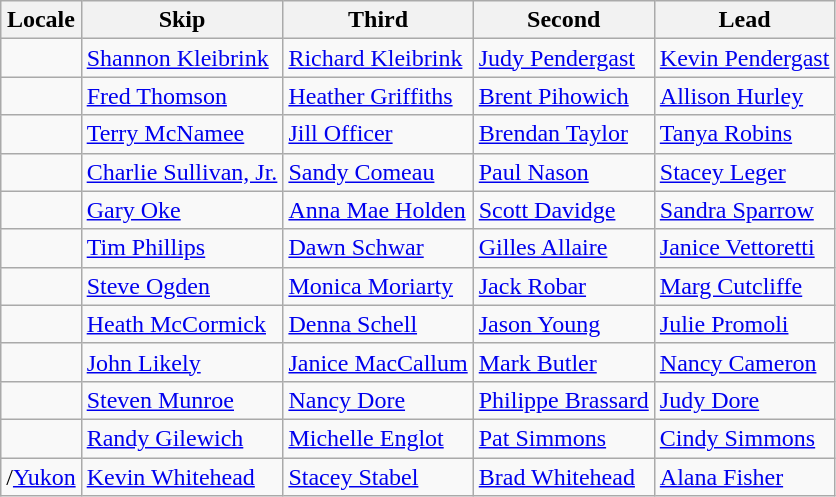<table class="wikitable">
<tr>
<th>Locale</th>
<th>Skip</th>
<th>Third</th>
<th>Second</th>
<th>Lead</th>
</tr>
<tr>
<td></td>
<td><a href='#'>Shannon Kleibrink</a></td>
<td><a href='#'>Richard Kleibrink</a></td>
<td><a href='#'>Judy Pendergast</a></td>
<td><a href='#'>Kevin Pendergast</a></td>
</tr>
<tr>
<td></td>
<td><a href='#'>Fred Thomson</a></td>
<td><a href='#'>Heather Griffiths</a></td>
<td><a href='#'>Brent Pihowich</a></td>
<td><a href='#'>Allison Hurley</a></td>
</tr>
<tr>
<td></td>
<td><a href='#'>Terry McNamee</a></td>
<td><a href='#'>Jill Officer</a></td>
<td><a href='#'>Brendan Taylor</a></td>
<td><a href='#'>Tanya Robins</a></td>
</tr>
<tr>
<td></td>
<td><a href='#'>Charlie Sullivan, Jr.</a></td>
<td><a href='#'>Sandy Comeau</a></td>
<td><a href='#'>Paul Nason</a></td>
<td><a href='#'>Stacey Leger</a></td>
</tr>
<tr>
<td></td>
<td><a href='#'>Gary Oke</a></td>
<td><a href='#'>Anna Mae Holden</a></td>
<td><a href='#'>Scott Davidge</a></td>
<td><a href='#'>Sandra Sparrow</a></td>
</tr>
<tr>
<td></td>
<td><a href='#'>Tim Phillips</a></td>
<td><a href='#'>Dawn Schwar</a></td>
<td><a href='#'>Gilles Allaire</a></td>
<td><a href='#'>Janice Vettoretti</a></td>
</tr>
<tr>
<td></td>
<td><a href='#'>Steve Ogden</a></td>
<td><a href='#'>Monica Moriarty</a></td>
<td><a href='#'>Jack Robar</a></td>
<td><a href='#'>Marg Cutcliffe</a></td>
</tr>
<tr>
<td></td>
<td><a href='#'>Heath McCormick</a></td>
<td><a href='#'>Denna Schell</a></td>
<td><a href='#'>Jason Young</a></td>
<td><a href='#'>Julie Promoli</a></td>
</tr>
<tr>
<td></td>
<td><a href='#'>John Likely</a></td>
<td><a href='#'>Janice MacCallum</a></td>
<td><a href='#'>Mark Butler</a></td>
<td><a href='#'>Nancy Cameron</a></td>
</tr>
<tr>
<td></td>
<td><a href='#'>Steven Munroe</a></td>
<td><a href='#'>Nancy Dore</a></td>
<td><a href='#'>Philippe Brassard</a></td>
<td><a href='#'>Judy Dore</a></td>
</tr>
<tr>
<td></td>
<td><a href='#'>Randy Gilewich</a></td>
<td><a href='#'>Michelle Englot</a></td>
<td><a href='#'>Pat Simmons</a></td>
<td><a href='#'>Cindy Simmons</a></td>
</tr>
<tr>
<td>/<a href='#'>Yukon</a></td>
<td><a href='#'>Kevin Whitehead</a></td>
<td><a href='#'>Stacey Stabel</a></td>
<td><a href='#'>Brad Whitehead</a></td>
<td><a href='#'>Alana Fisher</a></td>
</tr>
</table>
